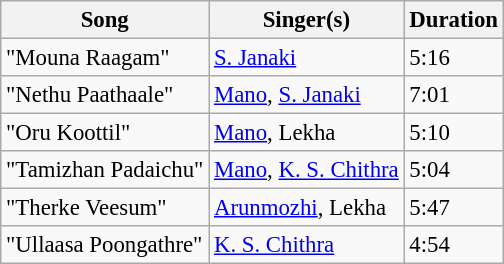<table class="wikitable" style="font-size:95%;">
<tr>
<th>Song</th>
<th>Singer(s)</th>
<th>Duration</th>
</tr>
<tr>
<td>"Mouna Raagam"</td>
<td><a href='#'>S. Janaki</a></td>
<td>5:16</td>
</tr>
<tr>
<td>"Nethu Paathaale"</td>
<td><a href='#'>Mano</a>, <a href='#'>S. Janaki</a></td>
<td>7:01</td>
</tr>
<tr>
<td>"Oru Koottil"</td>
<td><a href='#'>Mano</a>, Lekha</td>
<td>5:10</td>
</tr>
<tr>
<td>"Tamizhan Padaichu"</td>
<td><a href='#'>Mano</a>, <a href='#'>K. S. Chithra</a></td>
<td>5:04</td>
</tr>
<tr>
<td>"Therke Veesum"</td>
<td><a href='#'>Arunmozhi</a>, Lekha</td>
<td>5:47</td>
</tr>
<tr>
<td>"Ullaasa Poongathre"</td>
<td><a href='#'>K. S. Chithra</a></td>
<td>4:54</td>
</tr>
</table>
